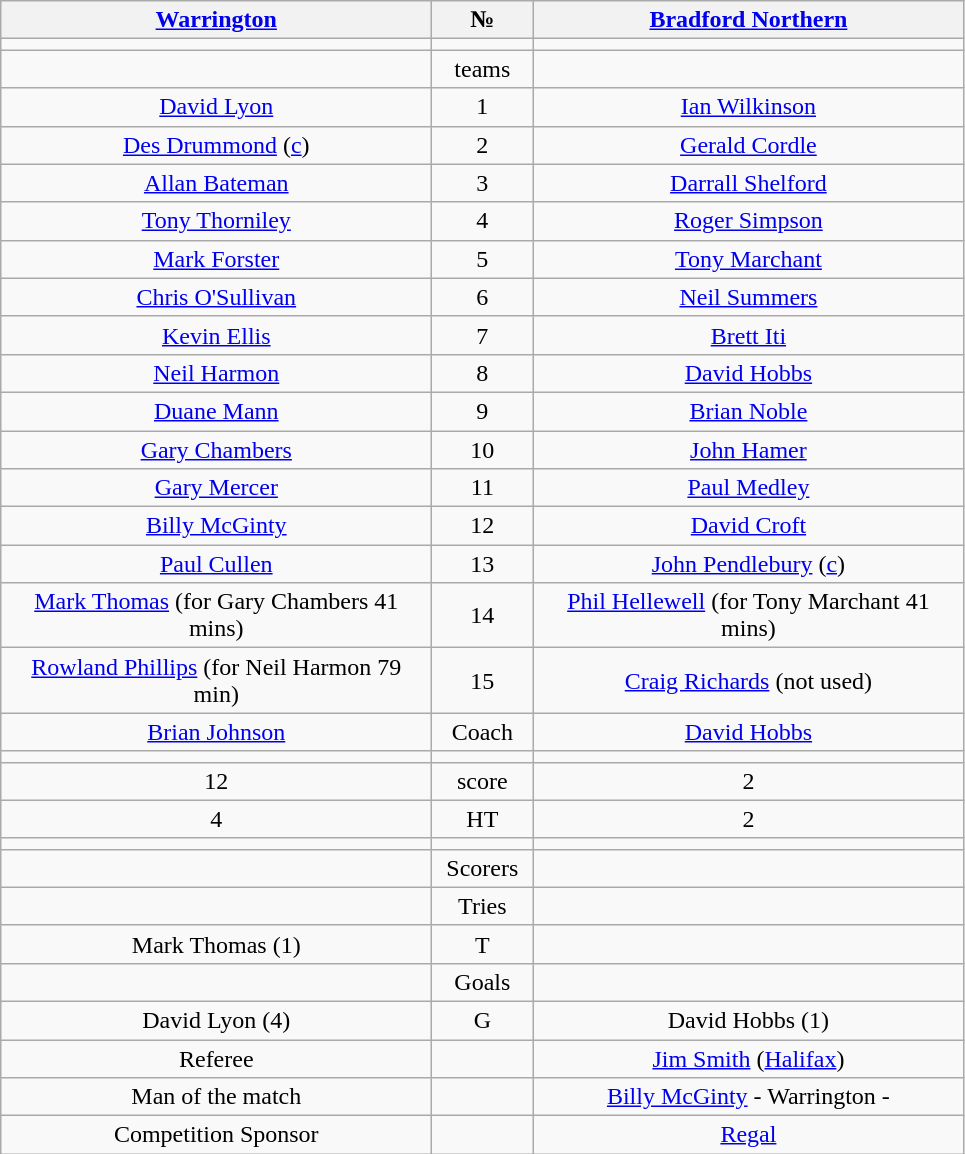<table class="wikitable" style="text-align:center;">
<tr>
<th width=280 abbr=winner><a href='#'>Warrington</a></th>
<th width=60 abbr="Number">№</th>
<th width=280 abbr=runner-up><a href='#'>Bradford Northern</a></th>
</tr>
<tr>
<td></td>
<td></td>
<td></td>
</tr>
<tr>
<td></td>
<td>teams</td>
<td></td>
</tr>
<tr>
<td><a href='#'>David Lyon</a></td>
<td>1</td>
<td><a href='#'>Ian Wilkinson</a></td>
</tr>
<tr>
<td><a href='#'>Des Drummond</a> (<a href='#'>c</a>)</td>
<td>2</td>
<td><a href='#'>Gerald Cordle</a></td>
</tr>
<tr>
<td><a href='#'>Allan Bateman</a></td>
<td>3</td>
<td><a href='#'>Darrall Shelford</a></td>
</tr>
<tr>
<td><a href='#'>Tony Thorniley</a></td>
<td>4</td>
<td><a href='#'>Roger Simpson</a></td>
</tr>
<tr>
<td><a href='#'>Mark Forster</a></td>
<td>5</td>
<td><a href='#'>Tony Marchant</a></td>
</tr>
<tr>
<td><a href='#'>Chris O'Sullivan</a></td>
<td>6</td>
<td><a href='#'>Neil Summers</a></td>
</tr>
<tr>
<td><a href='#'>Kevin Ellis</a></td>
<td>7</td>
<td><a href='#'>Brett Iti</a></td>
</tr>
<tr>
<td><a href='#'>Neil Harmon</a></td>
<td>8</td>
<td><a href='#'>David Hobbs</a></td>
</tr>
<tr>
<td><a href='#'>Duane Mann</a></td>
<td>9</td>
<td><a href='#'>Brian Noble</a></td>
</tr>
<tr>
<td><a href='#'>Gary Chambers</a></td>
<td>10</td>
<td><a href='#'>John Hamer</a></td>
</tr>
<tr>
<td><a href='#'>Gary Mercer</a></td>
<td>11</td>
<td><a href='#'>Paul Medley</a></td>
</tr>
<tr>
<td><a href='#'>Billy McGinty</a></td>
<td>12</td>
<td><a href='#'>David Croft</a></td>
</tr>
<tr>
<td><a href='#'>Paul Cullen</a></td>
<td>13</td>
<td><a href='#'>John Pendlebury</a> (<a href='#'>c</a>)</td>
</tr>
<tr>
<td><a href='#'>Mark Thomas</a> (for Gary Chambers 41 mins)</td>
<td>14</td>
<td><a href='#'>Phil Hellewell</a> (for Tony Marchant 41 mins)</td>
</tr>
<tr>
<td><a href='#'>Rowland Phillips</a> (for Neil Harmon 79 min)</td>
<td>15</td>
<td><a href='#'>Craig Richards</a> (not used)</td>
</tr>
<tr>
<td><a href='#'>Brian Johnson</a></td>
<td>Coach</td>
<td><a href='#'>David Hobbs</a></td>
</tr>
<tr>
<td></td>
<td></td>
<td></td>
</tr>
<tr>
<td>12</td>
<td>score</td>
<td>2</td>
</tr>
<tr>
<td>4</td>
<td>HT</td>
<td>2</td>
</tr>
<tr>
<td></td>
<td></td>
<td></td>
</tr>
<tr>
<td></td>
<td>Scorers</td>
<td></td>
</tr>
<tr>
<td></td>
<td>Tries</td>
<td></td>
</tr>
<tr>
<td>Mark Thomas (1)</td>
<td>T</td>
<td></td>
</tr>
<tr>
<td></td>
<td>Goals</td>
<td></td>
</tr>
<tr>
<td>David Lyon (4)</td>
<td>G</td>
<td>David Hobbs (1)</td>
</tr>
<tr>
<td>Referee</td>
<td></td>
<td><a href='#'>Jim Smith</a> (<a href='#'>Halifax</a>)</td>
</tr>
<tr>
<td>Man of the match</td>
<td></td>
<td><a href='#'>Billy McGinty</a> - Warrington - </td>
</tr>
<tr>
<td>Competition Sponsor</td>
<td></td>
<td><a href='#'>Regal</a></td>
</tr>
</table>
